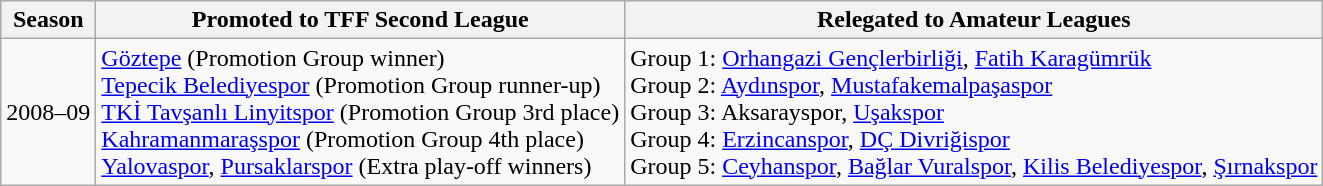<table class="wikitable">
<tr>
<th>Season</th>
<th>Promoted to TFF Second League</th>
<th>Relegated to Amateur Leagues</th>
</tr>
<tr>
<td>2008–09</td>
<td><a href='#'>Göztepe</a> (Promotion Group winner) <br><a href='#'>Tepecik Belediyespor</a> (Promotion Group runner-up)<br><a href='#'>TKİ Tavşanlı Linyitspor</a> (Promotion Group 3rd place)<br><a href='#'>Kahramanmaraşspor</a> (Promotion Group 4th place)<br><a href='#'>Yalovaspor</a>, <a href='#'>Pursaklarspor</a> (Extra play-off winners)</td>
<td>Group 1: <a href='#'>Orhangazi Gençlerbirliği</a>, <a href='#'>Fatih Karagümrük</a><br>Group 2: <a href='#'>Aydınspor</a>, <a href='#'>Mustafakemalpaşaspor</a><br>Group 3: Aksarayspor, <a href='#'>Uşakspor</a><br>Group 4: <a href='#'>Erzincanspor</a>, <a href='#'>DÇ Divriğispor</a><br>Group 5: <a href='#'>Ceyhanspor</a>, <a href='#'>Bağlar Vuralspor</a>, <a href='#'>Kilis Belediyespor</a>, <a href='#'>Şırnakspor</a></td>
</tr>
</table>
